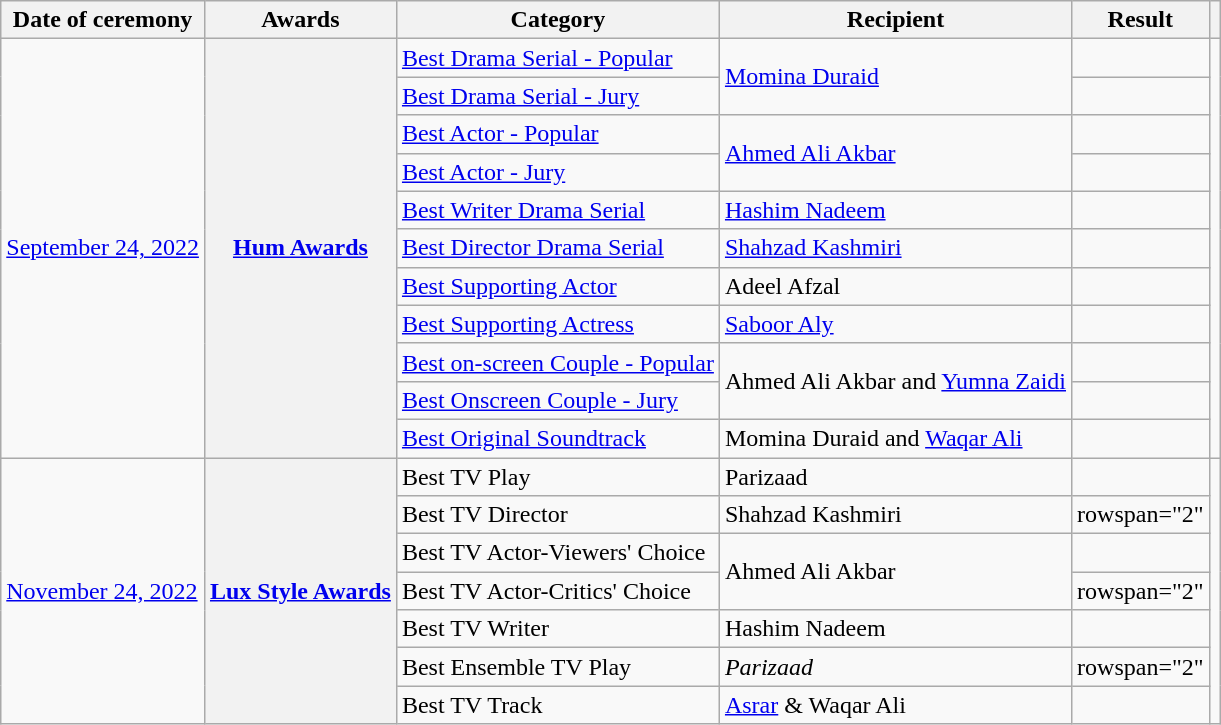<table class="wikitable plainrowheaders sortable">
<tr>
<th scope="col">Date of ceremony</th>
<th scope="col">Awards</th>
<th scope="col">Category</th>
<th scope="col">Recipient</th>
<th scope="col">Result</th>
<th scope="col" class="unsortable"></th>
</tr>
<tr>
<td rowspan="11"><a href='#'>September 24, 2022</a></td>
<th scope="row" rowspan="11"><a href='#'>Hum Awards</a></th>
<td><a href='#'>Best Drama Serial - Popular</a></td>
<td rowspan="2"><a href='#'>Momina Duraid</a></td>
<td></td>
<td rowspan="11"></td>
</tr>
<tr>
<td><a href='#'>Best Drama Serial - Jury</a></td>
<td></td>
</tr>
<tr>
<td><a href='#'>Best Actor - Popular</a></td>
<td rowspan="2"><a href='#'>Ahmed Ali Akbar</a></td>
<td></td>
</tr>
<tr>
<td><a href='#'>Best Actor - Jury</a></td>
<td></td>
</tr>
<tr>
<td><a href='#'>Best Writer Drama Serial</a></td>
<td><a href='#'>Hashim Nadeem</a></td>
<td></td>
</tr>
<tr>
<td><a href='#'>Best Director Drama Serial</a></td>
<td><a href='#'>Shahzad Kashmiri</a></td>
<td></td>
</tr>
<tr>
<td><a href='#'>Best Supporting Actor</a></td>
<td>Adeel Afzal</td>
<td></td>
</tr>
<tr>
<td><a href='#'>Best Supporting Actress</a></td>
<td><a href='#'>Saboor Aly</a></td>
<td></td>
</tr>
<tr>
<td><a href='#'>Best on-screen Couple - Popular</a></td>
<td rowspan="2">Ahmed Ali Akbar and <a href='#'>Yumna Zaidi</a></td>
<td></td>
</tr>
<tr>
<td><a href='#'>Best Onscreen Couple - Jury</a></td>
<td></td>
</tr>
<tr>
<td><a href='#'>Best Original Soundtrack</a></td>
<td>Momina Duraid and <a href='#'>Waqar Ali</a></td>
<td></td>
</tr>
<tr>
<td rowspan="7"><a href='#'>November 24, 2022</a></td>
<th scope="row" rowspan="7"><a href='#'>Lux Style Awards</a></th>
<td>Best TV Play</td>
<td>Parizaad</td>
<td></td>
<td rowspan="7"></td>
</tr>
<tr>
<td>Best TV Director</td>
<td>Shahzad Kashmiri</td>
<td>rowspan="2" </td>
</tr>
<tr>
<td>Best TV Actor-Viewers' Choice</td>
<td rowspan="2">Ahmed Ali Akbar</td>
</tr>
<tr>
<td>Best TV Actor-Critics' Choice</td>
<td>rowspan="2" </td>
</tr>
<tr>
<td>Best TV Writer</td>
<td>Hashim Nadeem</td>
</tr>
<tr>
<td>Best Ensemble TV Play</td>
<td><em>Parizaad</em></td>
<td>rowspan="2" </td>
</tr>
<tr>
<td>Best TV Track</td>
<td><a href='#'>Asrar</a> & Waqar Ali</td>
</tr>
</table>
